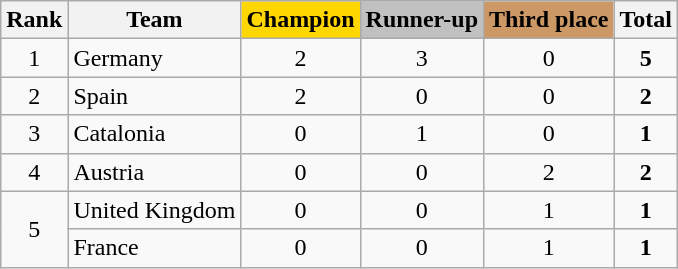<table class="wikitable sortable" style="text-align:center;">
<tr>
<th>Rank</th>
<th>Team</th>
<th style="background:gold;">Champion</th>
<th style="background:silver;">Runner-up</th>
<th style="background:#c96;">Third place</th>
<th>Total</th>
</tr>
<tr>
<td>1</td>
<td style="text-align:left;"> Germany</td>
<td>2</td>
<td>3</td>
<td>0</td>
<td><strong>5</strong></td>
</tr>
<tr>
<td>2</td>
<td style="text-align:left;"> Spain</td>
<td>2</td>
<td>0</td>
<td>0</td>
<td><strong>2</strong></td>
</tr>
<tr>
<td>3</td>
<td style="text-align:left;"> Catalonia</td>
<td>0</td>
<td>1</td>
<td>0</td>
<td><strong>1</strong></td>
</tr>
<tr>
<td>4</td>
<td style="text-align:left;"> Austria</td>
<td>0</td>
<td>0</td>
<td>2</td>
<td><strong>2</strong></td>
</tr>
<tr>
<td rowspan="2">5</td>
<td style="text-align:left;"> United Kingdom</td>
<td>0</td>
<td>0</td>
<td>1</td>
<td><strong>1</strong></td>
</tr>
<tr>
<td style="text-align:left;"> France</td>
<td>0</td>
<td>0</td>
<td>1</td>
<td><strong>1</strong></td>
</tr>
</table>
